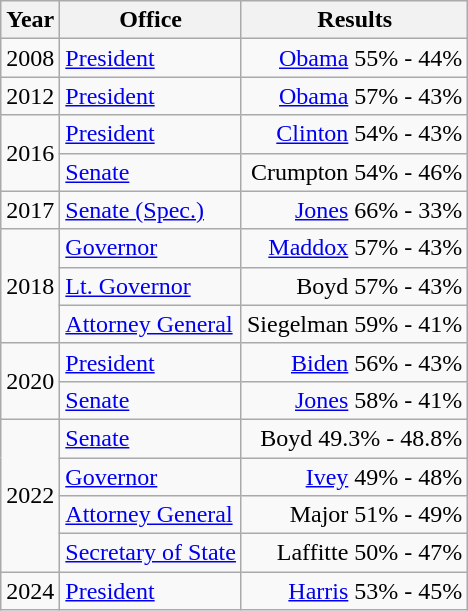<table class=wikitable>
<tr>
<th>Year</th>
<th>Office</th>
<th>Results</th>
</tr>
<tr>
<td>2008</td>
<td><a href='#'>President</a></td>
<td align="right" ><a href='#'>Obama</a> 55% - 44%</td>
</tr>
<tr>
<td>2012</td>
<td><a href='#'>President</a></td>
<td align="right" ><a href='#'>Obama</a> 57% - 43%</td>
</tr>
<tr>
<td rowspan=2>2016</td>
<td><a href='#'>President</a></td>
<td align="right" ><a href='#'>Clinton</a> 54% - 43%</td>
</tr>
<tr>
<td><a href='#'>Senate</a></td>
<td align="right" >Crumpton 54% - 46%</td>
</tr>
<tr>
<td>2017</td>
<td><a href='#'>Senate (Spec.)</a></td>
<td align="right" ><a href='#'>Jones</a> 66% - 33%</td>
</tr>
<tr>
<td rowspan=3>2018</td>
<td><a href='#'>Governor</a></td>
<td align="right" ><a href='#'>Maddox</a> 57% - 43%</td>
</tr>
<tr>
<td><a href='#'>Lt. Governor</a></td>
<td align="right" >Boyd 57% - 43%</td>
</tr>
<tr>
<td><a href='#'>Attorney General</a></td>
<td align="right" >Siegelman 59% - 41%</td>
</tr>
<tr>
<td rowspan=2>2020</td>
<td><a href='#'>President</a></td>
<td align="right" ><a href='#'>Biden</a> 56% - 43%</td>
</tr>
<tr>
<td><a href='#'>Senate</a></td>
<td align="right" ><a href='#'>Jones</a> 58% - 41%</td>
</tr>
<tr>
<td rowspan=4>2022</td>
<td><a href='#'>Senate</a></td>
<td align="right" >Boyd 49.3% - 48.8%</td>
</tr>
<tr>
<td><a href='#'>Governor</a></td>
<td align="right" ><a href='#'>Ivey</a> 49% - 48%</td>
</tr>
<tr>
<td><a href='#'>Attorney General</a></td>
<td align="right" >Major 51% - 49%</td>
</tr>
<tr>
<td><a href='#'>Secretary of State</a></td>
<td align="right" >Laffitte 50% - 47%</td>
</tr>
<tr>
<td>2024</td>
<td><a href='#'>President</a></td>
<td align="right" ><a href='#'>Harris</a> 53% - 45%</td>
</tr>
</table>
